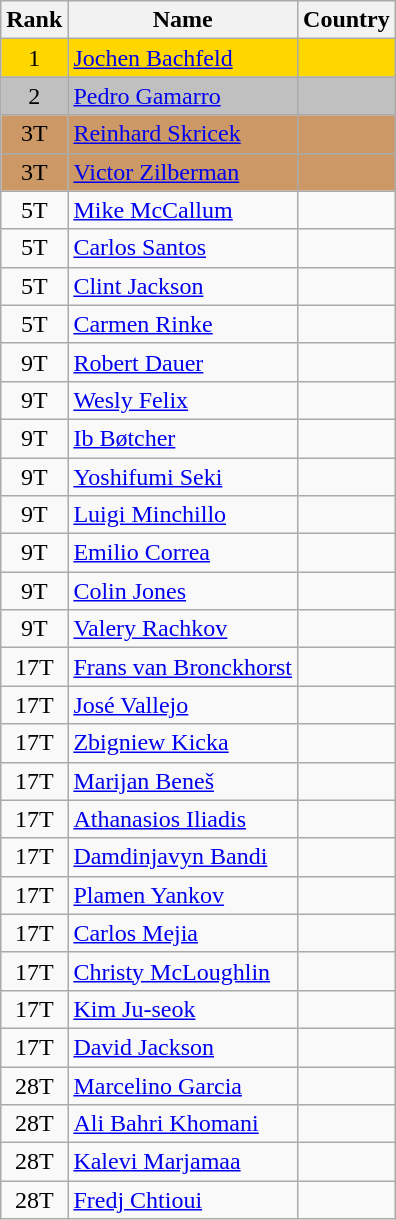<table class="wikitable sortable" style="text-align:center">
<tr>
<th>Rank</th>
<th>Name</th>
<th>Country</th>
</tr>
<tr bgcolor=gold>
<td>1</td>
<td align="left"><a href='#'>Jochen Bachfeld</a></td>
<td align="left"></td>
</tr>
<tr bgcolor=silver>
<td>2</td>
<td align="left"><a href='#'>Pedro Gamarro</a></td>
<td align="left"></td>
</tr>
<tr bgcolor=#CC9966>
<td>3T</td>
<td align="left"><a href='#'>Reinhard Skricek</a></td>
<td align="left"></td>
</tr>
<tr bgcolor=#CC9966>
<td>3T</td>
<td align="left"><a href='#'>Victor Zilberman</a></td>
<td align="left"></td>
</tr>
<tr>
<td>5T</td>
<td align="left"><a href='#'>Mike McCallum</a></td>
<td align="left"></td>
</tr>
<tr>
<td>5T</td>
<td align="left"><a href='#'>Carlos Santos</a></td>
<td align="left"></td>
</tr>
<tr>
<td>5T</td>
<td align="left"><a href='#'>Clint Jackson</a></td>
<td align="left"></td>
</tr>
<tr>
<td>5T</td>
<td align="left"><a href='#'>Carmen Rinke</a></td>
<td align="left"></td>
</tr>
<tr>
<td>9T</td>
<td align="left"><a href='#'>Robert Dauer</a></td>
<td align="left"></td>
</tr>
<tr>
<td>9T</td>
<td align="left"><a href='#'>Wesly Felix</a></td>
<td align="left"></td>
</tr>
<tr>
<td>9T</td>
<td align="left"><a href='#'>Ib Bøtcher</a></td>
<td align="left"></td>
</tr>
<tr>
<td>9T</td>
<td align="left"><a href='#'>Yoshifumi Seki</a></td>
<td align="left"></td>
</tr>
<tr>
<td>9T</td>
<td align="left"><a href='#'>Luigi Minchillo</a></td>
<td align="left"></td>
</tr>
<tr>
<td>9T</td>
<td align="left"><a href='#'>Emilio Correa</a></td>
<td align="left"></td>
</tr>
<tr>
<td>9T</td>
<td align="left"><a href='#'>Colin Jones</a></td>
<td align="left"></td>
</tr>
<tr>
<td>9T</td>
<td align="left"><a href='#'>Valery Rachkov</a></td>
<td align="left"></td>
</tr>
<tr>
<td>17T</td>
<td align="left"><a href='#'>Frans van Bronckhorst</a></td>
<td align="left"></td>
</tr>
<tr>
<td>17T</td>
<td align="left"><a href='#'>José Vallejo</a></td>
<td align="left"></td>
</tr>
<tr>
<td>17T</td>
<td align="left"><a href='#'>Zbigniew Kicka</a></td>
<td align="left"></td>
</tr>
<tr>
<td>17T</td>
<td align="left"><a href='#'>Marijan Beneš</a></td>
<td align="left"></td>
</tr>
<tr>
<td>17T</td>
<td align="left"><a href='#'>Athanasios Iliadis</a></td>
<td align="left"></td>
</tr>
<tr>
<td>17T</td>
<td align="left"><a href='#'>Damdinjavyn Bandi</a></td>
<td align="left"></td>
</tr>
<tr>
<td>17T</td>
<td align="left"><a href='#'>Plamen Yankov</a></td>
<td align="left"></td>
</tr>
<tr>
<td>17T</td>
<td align="left"><a href='#'>Carlos Mejia</a></td>
<td align="left"></td>
</tr>
<tr>
<td>17T</td>
<td align="left"><a href='#'>Christy McLoughlin</a></td>
<td align="left"></td>
</tr>
<tr>
<td>17T</td>
<td align="left"><a href='#'>Kim Ju-seok</a></td>
<td align="left"></td>
</tr>
<tr>
<td>17T</td>
<td align="left"><a href='#'>David Jackson</a></td>
<td align="left"></td>
</tr>
<tr>
<td>28T</td>
<td align="left"><a href='#'>Marcelino Garcia</a></td>
<td align="left"></td>
</tr>
<tr>
<td>28T</td>
<td align="left"><a href='#'>Ali Bahri Khomani</a></td>
<td align="left"></td>
</tr>
<tr>
<td>28T</td>
<td align="left"><a href='#'>Kalevi Marjamaa</a></td>
<td align="left"></td>
</tr>
<tr>
<td>28T</td>
<td align="left"><a href='#'>Fredj Chtioui</a></td>
<td align="left"></td>
</tr>
</table>
